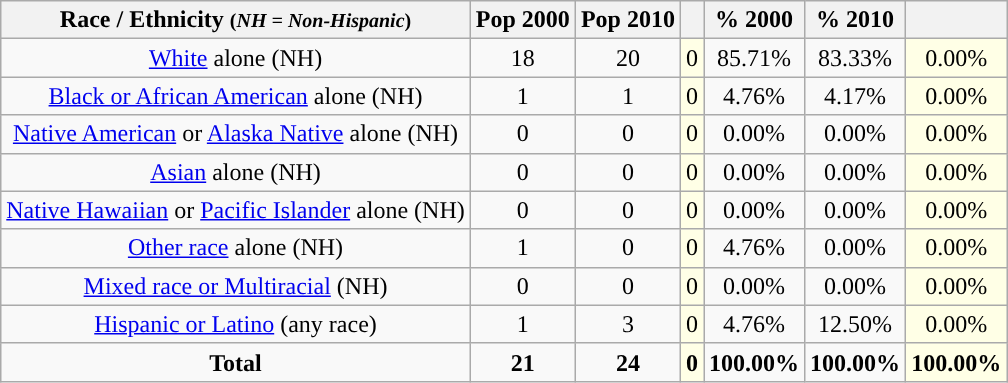<table class="wikitable" style="text-align:center;">
<tr>
<th>Race / Ethnicity <small>(<em>NH = Non-Hispanic</em>)</small></th>
<th>Pop 2000</th>
<th>Pop 2010</th>
<th></th>
<th>% 2000</th>
<th>% 2010</th>
<th></th>
</tr>
<tr>
<td><a href='#'>White</a> alone (NH)</td>
<td>18</td>
<td>20</td>
<td style='background: #ffffe6;'>0</td>
<td>85.71%</td>
<td>83.33%</td>
<td style='background: #ffffe6;'>0.00%</td>
</tr>
<tr>
<td><a href='#'>Black or African American</a> alone (NH)</td>
<td>1</td>
<td>1</td>
<td style='background: #ffffe6;'>0</td>
<td>4.76%</td>
<td>4.17%</td>
<td style='background: #ffffe6;'>0.00%</td>
</tr>
<tr>
<td><a href='#'>Native American</a> or <a href='#'>Alaska Native</a> alone (NH)</td>
<td>0</td>
<td>0</td>
<td style='background: #ffffe6;'>0</td>
<td>0.00%</td>
<td>0.00%</td>
<td style='background: #ffffe6;'>0.00%</td>
</tr>
<tr>
<td><a href='#'>Asian</a> alone (NH)</td>
<td>0</td>
<td>0</td>
<td style='background: #ffffe6;'>0</td>
<td>0.00%</td>
<td>0.00%</td>
<td style='background: #ffffe6;'>0.00%</td>
</tr>
<tr>
<td><a href='#'>Native Hawaiian</a> or <a href='#'>Pacific Islander</a> alone (NH)</td>
<td>0</td>
<td>0</td>
<td style='background: #ffffe6;'>0</td>
<td>0.00%</td>
<td>0.00%</td>
<td style='background: #ffffe6;'>0.00%</td>
</tr>
<tr>
<td><a href='#'>Other race</a> alone (NH)</td>
<td>1</td>
<td>0</td>
<td style='background: #ffffe6;'>0</td>
<td>4.76%</td>
<td>0.00%</td>
<td style='background: #ffffe6;'>0.00%</td>
</tr>
<tr>
<td><a href='#'>Mixed race or Multiracial</a> (NH)</td>
<td>0</td>
<td>0</td>
<td style='background: #ffffe6;'>0</td>
<td>0.00%</td>
<td>0.00%</td>
<td style='background: #ffffe6;'>0.00%</td>
</tr>
<tr>
<td><a href='#'>Hispanic or Latino</a> (any race)</td>
<td>1</td>
<td>3</td>
<td style='background: #ffffe6;'>0</td>
<td>4.76%</td>
<td>12.50%</td>
<td style='background: #ffffe6;'>0.00%</td>
</tr>
<tr>
<td><strong>Total</strong></td>
<td><strong>21</strong></td>
<td><strong>24</strong></td>
<td style='background: #ffffe6;'><strong>0</strong></td>
<td><strong>100.00%</strong></td>
<td><strong>100.00%</strong></td>
<td style='background: #ffffe6;'><strong>100.00%</strong></td>
</tr>
</table>
